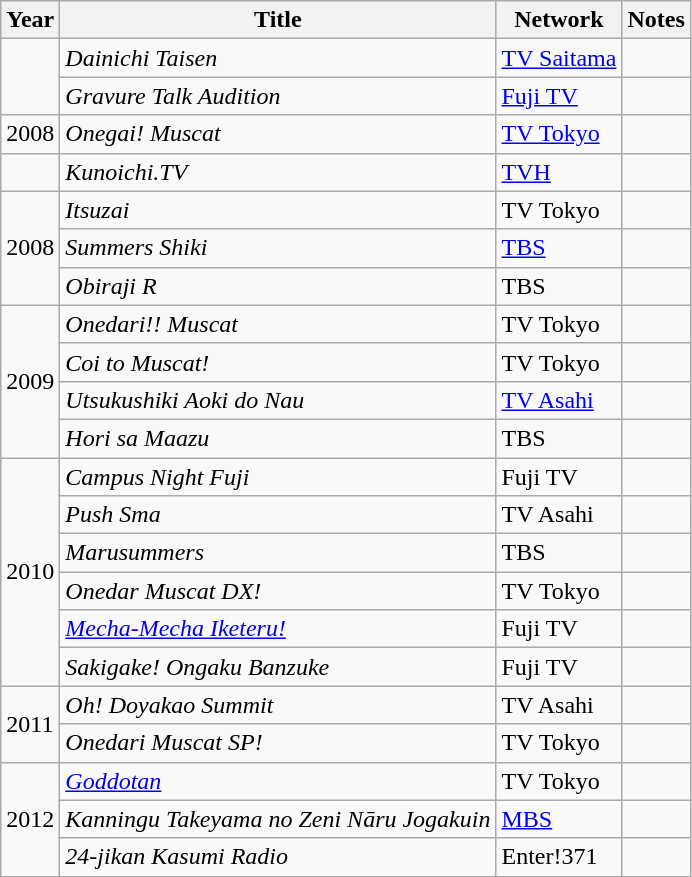<table class="wikitable">
<tr>
<th>Year</th>
<th>Title</th>
<th>Network</th>
<th>Notes</th>
</tr>
<tr>
<td rowspan="2"></td>
<td><em>Dainichi Taisen</em></td>
<td><a href='#'>TV Saitama</a></td>
<td></td>
</tr>
<tr>
<td><em>Gravure Talk Audition</em></td>
<td><a href='#'>Fuji TV</a></td>
<td></td>
</tr>
<tr>
<td>2008</td>
<td><em>Onegai! Muscat</em></td>
<td><a href='#'>TV Tokyo</a></td>
<td></td>
</tr>
<tr>
<td></td>
<td><em>Kunoichi.TV</em></td>
<td><a href='#'>TVH</a></td>
<td></td>
</tr>
<tr>
<td rowspan="3">2008</td>
<td><em>Itsuzai</em></td>
<td>TV Tokyo</td>
<td></td>
</tr>
<tr>
<td><em>Summers Shiki</em></td>
<td><a href='#'>TBS</a></td>
<td></td>
</tr>
<tr>
<td><em>Obiraji R</em></td>
<td>TBS</td>
<td></td>
</tr>
<tr>
<td rowspan="4">2009</td>
<td><em>Onedari!! Muscat</em></td>
<td>TV Tokyo</td>
<td></td>
</tr>
<tr>
<td><em>Coi to Muscat!</em></td>
<td>TV Tokyo</td>
<td></td>
</tr>
<tr>
<td><em>Utsukushiki Aoki do Nau</em></td>
<td><a href='#'>TV Asahi</a></td>
<td></td>
</tr>
<tr>
<td><em>Hori sa Maazu</em></td>
<td>TBS</td>
<td></td>
</tr>
<tr>
<td rowspan="6">2010</td>
<td><em>Campus Night Fuji</em></td>
<td>Fuji TV</td>
<td></td>
</tr>
<tr>
<td><em>Push Sma</em></td>
<td>TV Asahi</td>
<td></td>
</tr>
<tr>
<td><em>Marusummers</em></td>
<td>TBS</td>
<td></td>
</tr>
<tr>
<td><em>Onedar Muscat DX!</em></td>
<td>TV Tokyo</td>
<td></td>
</tr>
<tr>
<td><em><a href='#'>Mecha-Mecha Iketeru!</a></em></td>
<td>Fuji TV</td>
<td></td>
</tr>
<tr>
<td><em>Sakigake! Ongaku Banzuke</em></td>
<td>Fuji TV</td>
<td></td>
</tr>
<tr>
<td rowspan="2">2011</td>
<td><em>Oh! Doyakao Summit</em></td>
<td>TV Asahi</td>
<td></td>
</tr>
<tr>
<td><em>Onedari Muscat SP!</em></td>
<td>TV Tokyo</td>
<td></td>
</tr>
<tr>
<td rowspan="3">2012</td>
<td><em><a href='#'>Goddotan</a></em></td>
<td>TV Tokyo</td>
<td></td>
</tr>
<tr>
<td><em>Kanningu Takeyama no Zeni Nāru Jogakuin</em></td>
<td><a href='#'>MBS</a></td>
<td></td>
</tr>
<tr>
<td><em>24-jikan Kasumi Radio</em></td>
<td>Enter!371</td>
<td></td>
</tr>
</table>
